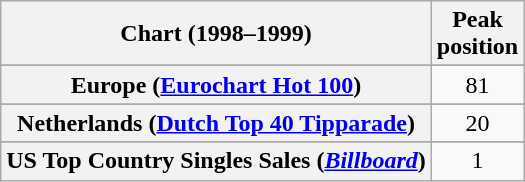<table class="wikitable sortable plainrowheaders" style="text-align:center">
<tr>
<th scope="col">Chart (1998–1999)</th>
<th scope="col">Peak<br>position</th>
</tr>
<tr>
</tr>
<tr>
</tr>
<tr>
</tr>
<tr>
</tr>
<tr>
</tr>
<tr>
<th scope="row">Europe (<a href='#'>Eurochart Hot 100</a>)</th>
<td>81</td>
</tr>
<tr>
</tr>
<tr>
<th scope="row">Netherlands (<a href='#'>Dutch Top 40 Tipparade</a>)</th>
<td>20</td>
</tr>
<tr>
</tr>
<tr>
</tr>
<tr>
</tr>
<tr>
</tr>
<tr>
</tr>
<tr>
</tr>
<tr>
</tr>
<tr>
</tr>
<tr>
</tr>
<tr>
<th scope="row">US Top Country Singles Sales (<em><a href='#'>Billboard</a></em>)</th>
<td>1</td>
</tr>
</table>
